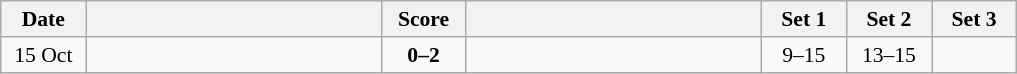<table class="wikitable" style="text-align: center; font-size:90% ">
<tr>
<th width="50">Date</th>
<th align="right" width="190"></th>
<th width="50">Score</th>
<th align="left" width="190"></th>
<th width="50">Set 1</th>
<th width="50">Set 2</th>
<th width="50">Set 3</th>
</tr>
<tr>
<td>15 Oct</td>
<td align=right></td>
<td align=center><strong>0–2</strong></td>
<td align=left><strong></strong></td>
<td>9–15</td>
<td>13–15</td>
<td></td>
</tr>
</table>
